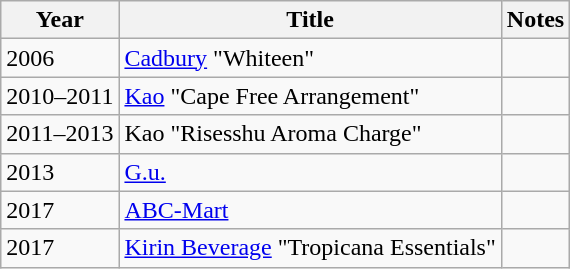<table class="wikitable">
<tr>
<th>Year</th>
<th>Title</th>
<th>Notes</th>
</tr>
<tr>
<td>2006</td>
<td><a href='#'>Cadbury</a> "Whiteen"</td>
<td></td>
</tr>
<tr>
<td>2010–2011</td>
<td><a href='#'>Kao</a> "Cape Free Arrangement"</td>
<td></td>
</tr>
<tr>
<td>2011–2013</td>
<td>Kao "Risesshu Aroma Charge"</td>
<td></td>
</tr>
<tr>
<td>2013</td>
<td><a href='#'>G.u.</a></td>
<td></td>
</tr>
<tr>
<td>2017</td>
<td><a href='#'>ABC-Mart</a></td>
<td></td>
</tr>
<tr>
<td>2017</td>
<td><a href='#'>Kirin Beverage</a> "Tropicana Essentials"</td>
<td></td>
</tr>
</table>
